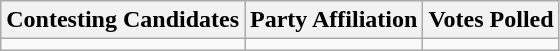<table class="wikitable sortable">
<tr>
<th>Contesting Candidates</th>
<th>Party Affiliation</th>
<th>Votes Polled</th>
</tr>
<tr>
<td></td>
<td></td>
<td></td>
</tr>
</table>
